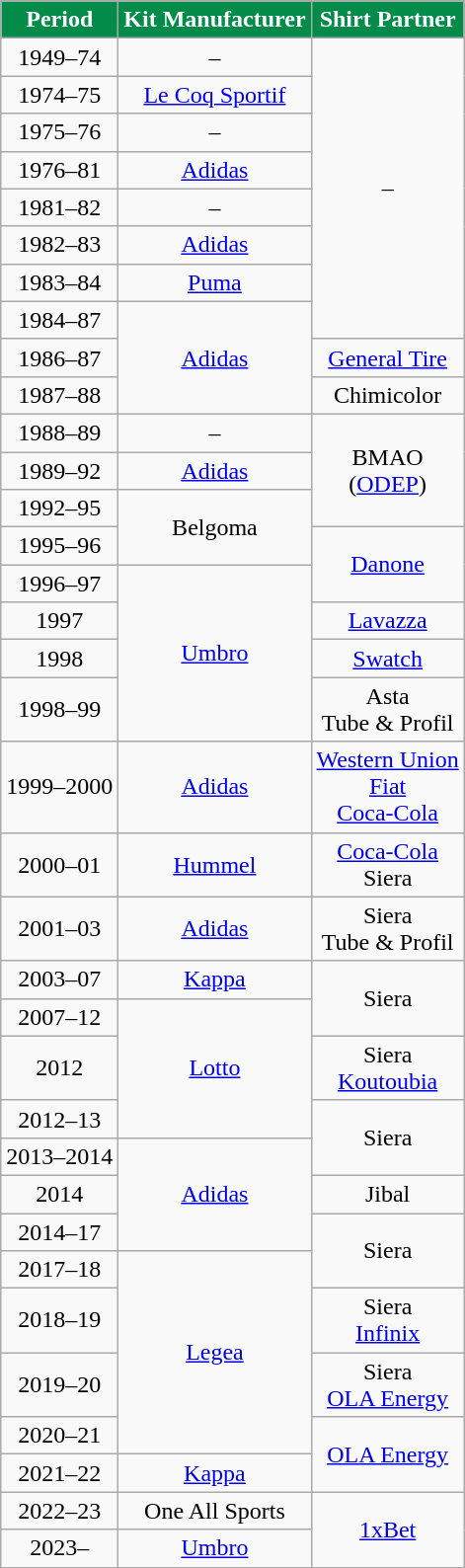<table class="wikitable" style="text-align:center;">
<tr>
<th scope="col" style="color:#ffffff; background-color:#038C49;">Period</th>
<th scope="col" style="color:#ffffff; background-color:#038C49;">Kit Manufacturer</th>
<th scope="col" style="color:#ffffff; background-color:#038C49;">Shirt Partner</th>
</tr>
<tr>
<td>1949–74</td>
<td>–</td>
<td rowspan="8"><em>–</em></td>
</tr>
<tr>
<td>1974–75</td>
<td><a href='#'>Le Coq Sportif</a></td>
</tr>
<tr>
<td>1975–76</td>
<td>–</td>
</tr>
<tr>
<td>1976–81</td>
<td><a href='#'>Adidas</a></td>
</tr>
<tr>
<td>1981–82</td>
<td>–</td>
</tr>
<tr>
<td>1982–83</td>
<td><a href='#'>Adidas</a></td>
</tr>
<tr>
<td>1983–84</td>
<td rowspan="1"><a href='#'>Puma</a></td>
</tr>
<tr>
<td>1984–87</td>
<td rowspan="3"><a href='#'>Adidas</a></td>
</tr>
<tr>
<td>1986–87</td>
<td><a href='#'>General Tire</a></td>
</tr>
<tr>
<td>1987–88</td>
<td>Chimicolor</td>
</tr>
<tr>
<td>1988–89</td>
<td>–</td>
<td rowspan="3">BMAO<br>(<a href='#'>ODEP</a>)</td>
</tr>
<tr>
<td>1989–92</td>
<td><a href='#'>Adidas</a></td>
</tr>
<tr>
<td>1992–95</td>
<td rowspan="2">Belgoma</td>
</tr>
<tr>
<td>1995–96</td>
<td rowspan="2"><a href='#'>Danone</a></td>
</tr>
<tr>
<td>1996–97</td>
<td rowspan="4"><a href='#'>Umbro</a></td>
</tr>
<tr>
<td>1997</td>
<td><a href='#'>Lavazza</a></td>
</tr>
<tr>
<td>1998</td>
<td><a href='#'>Swatch</a></td>
</tr>
<tr>
<td>1998–99</td>
<td>Asta<br> Tube & Profil</td>
</tr>
<tr>
<td>1999–2000</td>
<td><a href='#'>Adidas</a></td>
<td><a href='#'>Western Union</a><br> <a href='#'>Fiat</a> <br> <a href='#'>Coca-Cola</a></td>
</tr>
<tr>
<td>2000–01</td>
<td><a href='#'>Hummel</a></td>
<td><a href='#'>Coca-Cola</a><br> Siera</td>
</tr>
<tr>
<td>2001–03</td>
<td><a href='#'>Adidas</a></td>
<td>Siera <br> Tube & Profil</td>
</tr>
<tr>
<td>2003–07</td>
<td><a href='#'>Kappa</a></td>
<td rowspan="2">Siera</td>
</tr>
<tr>
<td>2007–12</td>
<td rowspan="3"><a href='#'>Lotto</a></td>
</tr>
<tr>
<td>2012</td>
<td>Siera<br> <a href='#'>Koutoubia</a></td>
</tr>
<tr>
<td>2012–13</td>
<td rowspan="2">Siera</td>
</tr>
<tr>
<td>2013–2014</td>
<td rowspan="3"><a href='#'>Adidas</a></td>
</tr>
<tr>
<td>2014</td>
<td>Jibal</td>
</tr>
<tr>
<td>2014–17</td>
<td rowspan="2">Siera</td>
</tr>
<tr>
<td>2017–18</td>
<td rowspan="4"><a href='#'>Legea</a></td>
</tr>
<tr>
<td>2018–19</td>
<td>Siera<br> <a href='#'>Infinix</a></td>
</tr>
<tr>
<td>2019–20</td>
<td>Siera<br> <a href='#'>OLA Energy</a></td>
</tr>
<tr>
<td>2020–21</td>
<td rowspan="2"><a href='#'>OLA Energy</a></td>
</tr>
<tr>
<td>2021–22</td>
<td><a href='#'>Kappa</a></td>
</tr>
<tr>
<td>2022–23</td>
<td>One All Sports</td>
<td rowspan="2"><a href='#'>1xBet</a></td>
</tr>
<tr>
<td>2023–</td>
<td><a href='#'>Umbro</a></td>
</tr>
</table>
